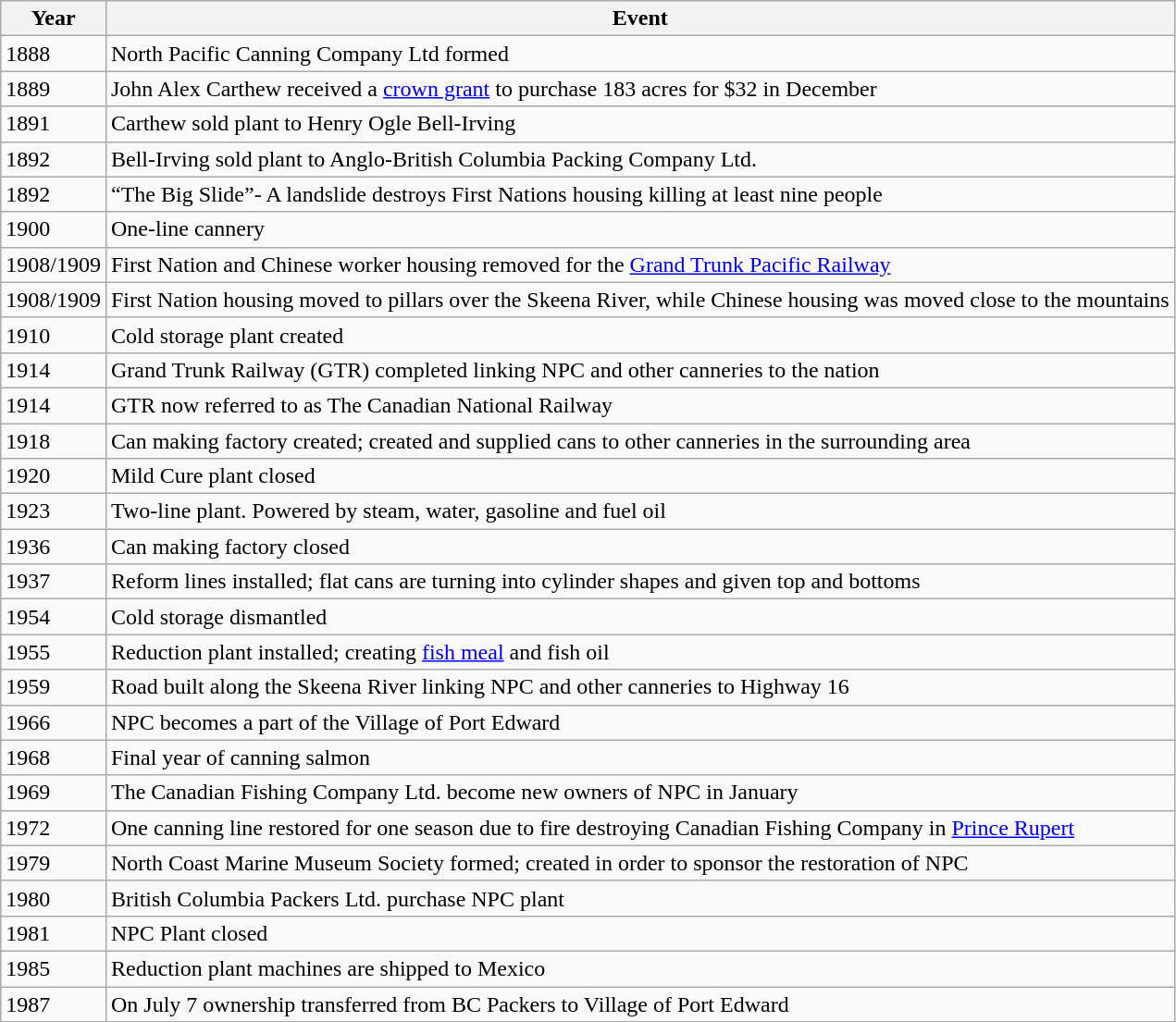<table class="wikitable sortable">
<tr>
<th>Year</th>
<th>Event</th>
</tr>
<tr>
<td>1888</td>
<td>North Pacific Canning Company Ltd formed</td>
</tr>
<tr>
<td>1889</td>
<td>John Alex Carthew received a <a href='#'>crown grant</a> to purchase 183 acres for $32 in December</td>
</tr>
<tr>
<td>1891</td>
<td>Carthew sold plant to Henry Ogle Bell-Irving</td>
</tr>
<tr>
<td>1892</td>
<td>Bell-Irving sold plant to Anglo-British Columbia Packing Company Ltd.</td>
</tr>
<tr>
<td>1892</td>
<td>“The Big Slide”- A landslide destroys First Nations housing killing at least nine people</td>
</tr>
<tr>
<td>1900</td>
<td>One-line cannery</td>
</tr>
<tr>
<td>1908/1909</td>
<td>First Nation and Chinese worker housing removed for the <a href='#'>Grand Trunk Pacific Railway</a></td>
</tr>
<tr>
<td>1908/1909</td>
<td>First Nation housing moved to pillars over the Skeena River, while Chinese housing was moved close to the mountains</td>
</tr>
<tr>
<td>1910</td>
<td>Cold storage plant created</td>
</tr>
<tr>
<td>1914</td>
<td>Grand Trunk Railway (GTR) completed linking NPC and other canneries to the nation</td>
</tr>
<tr>
<td>1914</td>
<td>GTR now referred to as The Canadian National Railway</td>
</tr>
<tr>
<td>1918</td>
<td>Can making factory created; created and supplied cans to other canneries in the surrounding area</td>
</tr>
<tr>
<td>1920</td>
<td>Mild Cure plant closed</td>
</tr>
<tr>
<td>1923</td>
<td>Two-line plant. Powered by steam, water, gasoline and fuel oil</td>
</tr>
<tr>
<td>1936</td>
<td>Can making factory closed</td>
</tr>
<tr>
<td>1937</td>
<td>Reform lines installed; flat cans are turning into cylinder shapes and given top and bottoms</td>
</tr>
<tr>
<td>1954</td>
<td>Cold storage dismantled</td>
</tr>
<tr>
<td>1955</td>
<td>Reduction plant installed; creating <a href='#'>fish meal</a> and fish oil</td>
</tr>
<tr>
<td>1959</td>
<td>Road built along the Skeena River linking NPC and other canneries to Highway 16</td>
</tr>
<tr>
<td>1966</td>
<td>NPC becomes a part of the Village of Port Edward</td>
</tr>
<tr>
<td>1968</td>
<td>Final year of canning salmon</td>
</tr>
<tr>
<td>1969</td>
<td>The Canadian Fishing Company Ltd. become new owners of NPC in January</td>
</tr>
<tr>
<td>1972</td>
<td>One canning line restored for one season due to fire destroying Canadian Fishing Company in <a href='#'>Prince Rupert</a></td>
</tr>
<tr>
<td>1979</td>
<td>North Coast Marine Museum Society formed; created in order to sponsor the restoration of NPC</td>
</tr>
<tr>
<td>1980</td>
<td>British Columbia Packers Ltd. purchase NPC plant</td>
</tr>
<tr>
<td>1981</td>
<td>NPC Plant closed</td>
</tr>
<tr>
<td>1985</td>
<td>Reduction plant machines are shipped to Mexico</td>
</tr>
<tr>
<td>1987</td>
<td>On July 7 ownership transferred from BC Packers to Village of Port Edward</td>
</tr>
</table>
